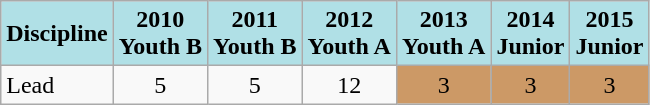<table class="wikitable" style="text-align: center;">
<tr>
<th style="background: #b0e0e6;">Discipline</th>
<th style="background: #b0e0e6;">2010<br>Youth B</th>
<th style="background: #b0e0e6;">2011<br>Youth B</th>
<th style="background: #b0e0e6;">2012<br>Youth A</th>
<th style="background: #b0e0e6;">2013<br>Youth A</th>
<th style="background: #b0e0e6;">2014<br>Junior</th>
<th style="background: #b0e0e6;">2015<br>Junior</th>
</tr>
<tr>
<td align="left">Lead</td>
<td>5</td>
<td>5</td>
<td>12</td>
<td style="background:#cc9966">3</td>
<td style="background:#cc9966">3</td>
<td style="background:#cc9966">3</td>
</tr>
</table>
